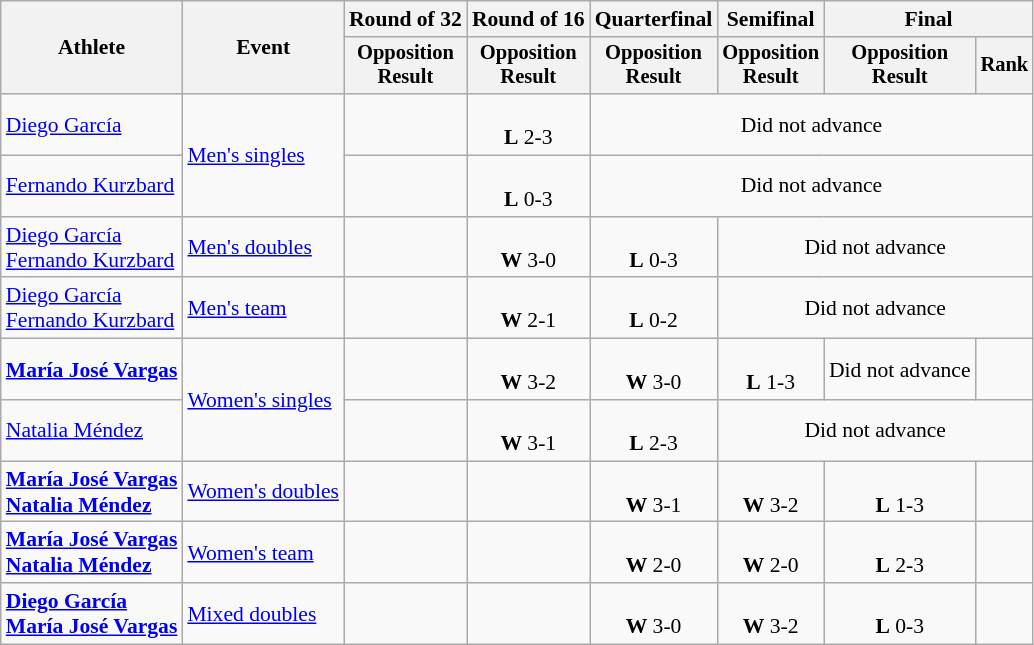<table class="wikitable" style="font-size:90%;text-align:center">
<tr>
<th rowspan=2>Athlete</th>
<th rowspan=2>Event</th>
<th>Round of 32</th>
<th>Round of 16</th>
<th>Quarterfinal</th>
<th>Semifinal</th>
<th colspan=2>Final</th>
</tr>
<tr style=font-size:95%>
<th>Opposition<br>Result</th>
<th>Opposition<br>Result</th>
<th>Opposition<br>Result</th>
<th>Opposition<br>Result</th>
<th>Opposition<br>Result</th>
<th>Rank</th>
</tr>
<tr>
<td style="text-align:left"><a href='#'>Diego García</a></td>
<td style="text-align:left" rowspan=2><a href='#'>Men's singles</a></td>
<td></td>
<td><br><strong>L</strong> 2-3</td>
<td colspan=4>Did not advance</td>
</tr>
<tr>
<td style="text-align:left"><a href='#'>Fernando Kurzbard</a></td>
<td></td>
<td><br><strong>L</strong> 0-3</td>
<td colspan=4>Did not advance</td>
</tr>
<tr>
<td style="text-align:left"><a href='#'>Diego García</a><br><a href='#'>Fernando Kurzbard</a></td>
<td style="text-align:left"><a href='#'>Men's doubles</a></td>
<td></td>
<td><br><strong>W</strong> 3-0</td>
<td><br><strong>L</strong> 0-3</td>
<td colspan=3>Did not advance</td>
</tr>
<tr>
<td style="text-align:left"><a href='#'>Diego García</a><br><a href='#'>Fernando Kurzbard</a></td>
<td style="text-align:left"><a href='#'>Men's team</a></td>
<td></td>
<td><br><strong>W</strong> 2-1</td>
<td><br><strong>L</strong> 0-2</td>
<td colspan=3>Did not advance</td>
</tr>
<tr>
<td style="text-align:left"><strong><a href='#'>María José Vargas</a></strong></td>
<td style="text-align:left" rowspan=2><a href='#'>Women's singles</a></td>
<td></td>
<td><br><strong>W</strong> 3-2</td>
<td><br><strong>W</strong> 3-0</td>
<td><br><strong>L</strong> 1-3</td>
<td>Did not advance</td>
<td></td>
</tr>
<tr>
<td style="text-align:left"><a href='#'>Natalia Méndez</a></td>
<td></td>
<td><br><strong>W</strong> 3-1</td>
<td><br><strong>L</strong> 2-3</td>
<td colspan=3>Did not advance</td>
</tr>
<tr>
<td style="text-align:left"><strong><a href='#'>María José Vargas</a><br><a href='#'>Natalia Méndez</a></strong></td>
<td style="text-align:left"><a href='#'>Women's doubles</a></td>
<td></td>
<td></td>
<td><br><strong>W</strong> 3-1</td>
<td><br><strong>W</strong> 3-2</td>
<td><br><strong>L</strong> 1-3</td>
<td></td>
</tr>
<tr>
<td style="text-align:left"><strong><a href='#'>María José Vargas</a><br><a href='#'>Natalia Méndez</a></strong></td>
<td style="text-align:left"><a href='#'>Women's team</a></td>
<td></td>
<td></td>
<td><br><strong>W</strong> 2-0</td>
<td><br><strong>W</strong> 2-0</td>
<td><br><strong>L</strong> 2-3</td>
<td></td>
</tr>
<tr>
<td style="text-align:left"><strong><a href='#'>Diego García</a><br><a href='#'>María José Vargas</a></strong></td>
<td style="text-align:left"><a href='#'>Mixed doubles</a></td>
<td></td>
<td></td>
<td><br><strong>W</strong> 3-0</td>
<td><br><strong>W</strong> 3-2</td>
<td><br><strong>L</strong> 0-3</td>
<td></td>
</tr>
</table>
